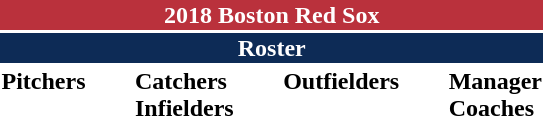<table class="toccolours" style="text-align: left;">
<tr>
<th colspan="10" style="background-color: #ba313c; color: #FFFFFF; text-align: center;">2018 Boston Red Sox</th>
</tr>
<tr>
<td colspan="10" style="background-color:#0d2b56; color: white; text-align: center;"><strong>Roster</strong></td>
</tr>
<tr>
<td valign="top"><strong>Pitchers</strong><br>





















</td>
<td width="25px"></td>
<td valign="top"><strong>Catchers</strong><br>



<strong>Infielders</strong>












</td>
<td width="25px"></td>
<td valign="top"><strong>Outfielders</strong><br>


</td>
<td width="25px"></td>
<td valign="top"><strong>Manager</strong><br>
<strong>Coaches</strong>
 
 
 
 
 
 
 
 
 
 
 </td>
</tr>
</table>
